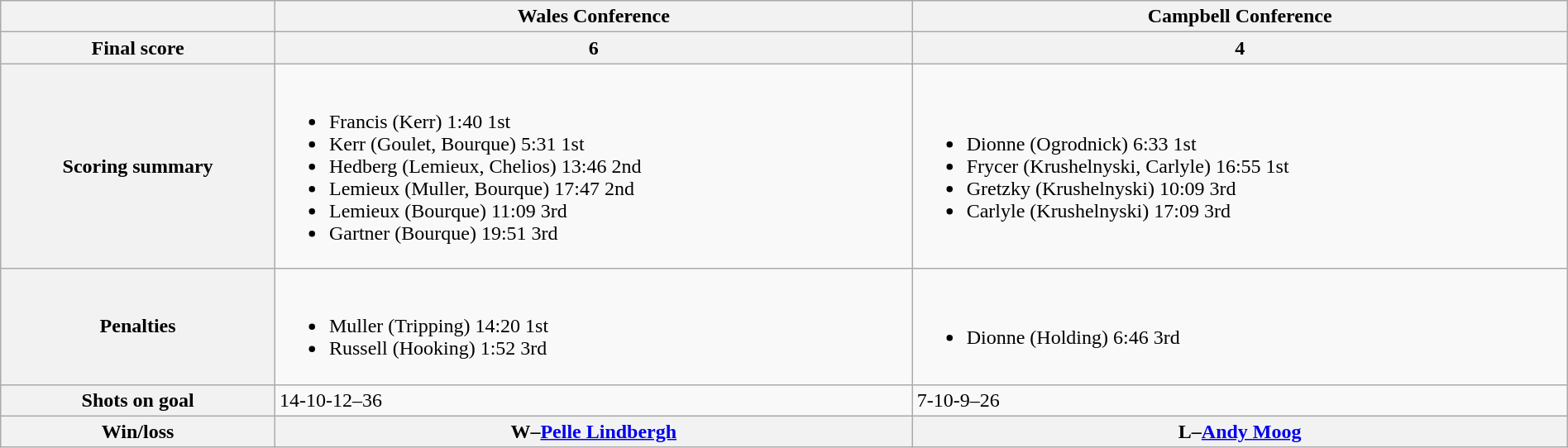<table class="wikitable" style="width:100%">
<tr>
<th></th>
<th>Wales Conference</th>
<th>Campbell Conference</th>
</tr>
<tr>
<th>Final score</th>
<th>6</th>
<th>4</th>
</tr>
<tr>
<th>Scoring summary</th>
<td><br><ul><li>Francis (Kerr) 1:40 1st</li><li>Kerr (Goulet, Bourque) 5:31 1st</li><li>Hedberg (Lemieux, Chelios) 13:46 2nd</li><li>Lemieux (Muller, Bourque) 17:47 2nd</li><li>Lemieux (Bourque) 11:09 3rd</li><li>Gartner (Bourque) 19:51 3rd</li></ul></td>
<td><br><ul><li>Dionne (Ogrodnick) 6:33 1st</li><li>Frycer (Krushelnyski, Carlyle) 16:55 1st</li><li>Gretzky (Krushelnyski) 10:09 3rd</li><li>Carlyle (Krushelnyski) 17:09 3rd</li></ul></td>
</tr>
<tr>
<th>Penalties</th>
<td><br><ul><li>Muller (Tripping) 14:20 1st</li><li>Russell (Hooking) 1:52 3rd</li></ul></td>
<td><br><ul><li>Dionne (Holding) 6:46 3rd</li></ul></td>
</tr>
<tr>
<th>Shots on goal</th>
<td>14-10-12–36</td>
<td>7-10-9–26</td>
</tr>
<tr>
<th>Win/loss</th>
<th><strong>W</strong>–<a href='#'>Pelle Lindbergh</a></th>
<th><strong>L</strong>–<a href='#'>Andy Moog</a></th>
</tr>
</table>
